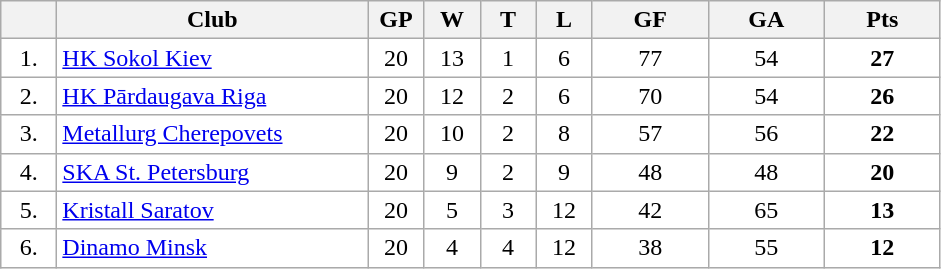<table class="wikitable">
<tr>
<th width="30"></th>
<th width="200">Club</th>
<th width="30">GP</th>
<th width="30">W</th>
<th width="30">T</th>
<th width="30">L</th>
<th width="70">GF</th>
<th width="70">GA</th>
<th width="70">Pts</th>
</tr>
<tr bgcolor="#FFFFFF" align="center">
<td>1.</td>
<td align="left"><a href='#'>HK Sokol Kiev</a></td>
<td>20</td>
<td>13</td>
<td>1</td>
<td>6</td>
<td>77</td>
<td>54</td>
<td><strong>27</strong></td>
</tr>
<tr bgcolor="#FFFFFF" align="center">
<td>2.</td>
<td align="left"><a href='#'>HK Pārdaugava Riga</a></td>
<td>20</td>
<td>12</td>
<td>2</td>
<td>6</td>
<td>70</td>
<td>54</td>
<td><strong>26</strong></td>
</tr>
<tr bgcolor="#FFFFFF" align="center">
<td>3.</td>
<td align="left"><a href='#'>Metallurg Cherepovets</a></td>
<td>20</td>
<td>10</td>
<td>2</td>
<td>8</td>
<td>57</td>
<td>56</td>
<td><strong>22</strong></td>
</tr>
<tr bgcolor="#FFFFFF" align="center">
<td>4.</td>
<td align="left"><a href='#'>SKA St. Petersburg</a></td>
<td>20</td>
<td>9</td>
<td>2</td>
<td>9</td>
<td>48</td>
<td>48</td>
<td><strong>20</strong></td>
</tr>
<tr bgcolor="#FFFFFF" align="center">
<td>5.</td>
<td align="left"><a href='#'>Kristall Saratov</a></td>
<td>20</td>
<td>5</td>
<td>3</td>
<td>12</td>
<td>42</td>
<td>65</td>
<td><strong>13</strong></td>
</tr>
<tr bgcolor="#FFFFFF" align="center">
<td>6.</td>
<td align="left"><a href='#'>Dinamo Minsk</a></td>
<td>20</td>
<td>4</td>
<td>4</td>
<td>12</td>
<td>38</td>
<td>55</td>
<td><strong>12</strong></td>
</tr>
</table>
